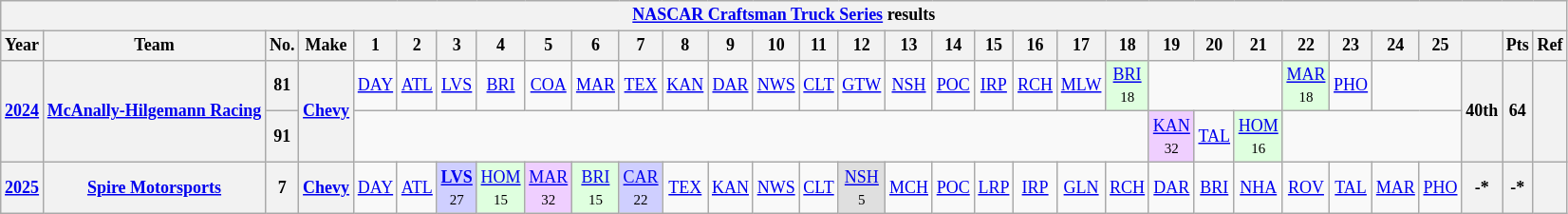<table class="wikitable" style="text-align:center; font-size:75%">
<tr>
<th colspan=32><a href='#'>NASCAR Craftsman Truck Series</a> results</th>
</tr>
<tr>
<th>Year</th>
<th>Team</th>
<th>No.</th>
<th>Make</th>
<th>1</th>
<th>2</th>
<th>3</th>
<th>4</th>
<th>5</th>
<th>6</th>
<th>7</th>
<th>8</th>
<th>9</th>
<th>10</th>
<th>11</th>
<th>12</th>
<th>13</th>
<th>14</th>
<th>15</th>
<th>16</th>
<th>17</th>
<th>18</th>
<th>19</th>
<th>20</th>
<th>21</th>
<th>22</th>
<th>23</th>
<th>24</th>
<th>25</th>
<th></th>
<th>Pts</th>
<th>Ref</th>
</tr>
<tr>
<th rowspan=2><a href='#'>2024</a></th>
<th rowspan=2><a href='#'>McAnally-Hilgemann Racing</a></th>
<th>81</th>
<th rowspan=2><a href='#'>Chevy</a></th>
<td><a href='#'>DAY</a></td>
<td><a href='#'>ATL</a></td>
<td><a href='#'>LVS</a></td>
<td><a href='#'>BRI</a></td>
<td><a href='#'>COA</a></td>
<td><a href='#'>MAR</a></td>
<td><a href='#'>TEX</a></td>
<td><a href='#'>KAN</a></td>
<td><a href='#'>DAR</a></td>
<td><a href='#'>NWS</a></td>
<td><a href='#'>CLT</a></td>
<td><a href='#'>GTW</a></td>
<td><a href='#'>NSH</a></td>
<td><a href='#'>POC</a></td>
<td><a href='#'>IRP</a></td>
<td><a href='#'>RCH</a></td>
<td><a href='#'>MLW</a></td>
<td style="background:#DFFFDF;"><a href='#'>BRI</a><br><small>18</small></td>
<td colspan=3></td>
<td style="background:#DFFFDF;"><a href='#'>MAR</a><br><small>18</small></td>
<td><a href='#'>PHO</a></td>
<td colspan=2></td>
<th rowspan=2>40th</th>
<th rowspan=2>64</th>
<th rowspan=2></th>
</tr>
<tr>
<th>91</th>
<td colspan=18></td>
<td style="background:#EFCFFF;"><a href='#'>KAN</a><br><small>32</small></td>
<td><a href='#'>TAL</a></td>
<td style="background:#DFFFDF;"><a href='#'>HOM</a><br><small>16</small></td>
<td colspan=4></td>
</tr>
<tr>
<th><a href='#'>2025</a></th>
<th><a href='#'>Spire Motorsports</a></th>
<th>7</th>
<th><a href='#'>Chevy</a></th>
<td><a href='#'>DAY</a></td>
<td><a href='#'>ATL</a></td>
<td style="background:#CFCFFF;"><strong><a href='#'>LVS</a></strong><br><small>27</small></td>
<td style="background:#DFFFDF;"><a href='#'>HOM</a><br><small>15</small></td>
<td style="background:#EFCFFF;"><a href='#'>MAR</a><br><small>32</small></td>
<td style="background:#DFFFDF;"><a href='#'>BRI</a><br><small>15</small></td>
<td style="background:#CFCFFF;"><a href='#'>CAR</a><br><small>22</small></td>
<td><a href='#'>TEX</a></td>
<td><a href='#'>KAN</a></td>
<td><a href='#'>NWS</a></td>
<td><a href='#'>CLT</a></td>
<td style="background:#DFDFDF;"><a href='#'>NSH</a><br><small>5</small></td>
<td><a href='#'>MCH</a></td>
<td><a href='#'>POC</a></td>
<td><a href='#'>LRP</a></td>
<td><a href='#'>IRP</a></td>
<td><a href='#'>GLN</a></td>
<td><a href='#'>RCH</a></td>
<td><a href='#'>DAR</a></td>
<td><a href='#'>BRI</a></td>
<td><a href='#'>NHA</a></td>
<td><a href='#'>ROV</a></td>
<td><a href='#'>TAL</a></td>
<td><a href='#'>MAR</a></td>
<td><a href='#'>PHO</a></td>
<th>-*</th>
<th>-*</th>
<th></th>
</tr>
</table>
